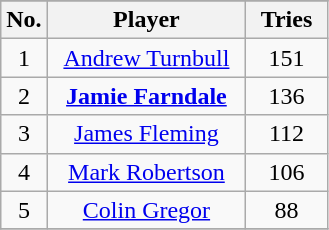<table class="wikitable" style="text-align: center;">
<tr>
</tr>
<tr>
<th>No.</th>
<th width= 125>Player</th>
<th width=47>Tries</th>
</tr>
<tr>
<td>1</td>
<td><a href='#'>Andrew Turnbull</a></td>
<td>151</td>
</tr>
<tr>
<td>2</td>
<td><strong><a href='#'>Jamie Farndale</a></strong></td>
<td>136</td>
</tr>
<tr>
<td>3</td>
<td><a href='#'>James Fleming</a></td>
<td>112</td>
</tr>
<tr>
<td>4</td>
<td><a href='#'>Mark Robertson</a></td>
<td>106</td>
</tr>
<tr>
<td>5</td>
<td><a href='#'>Colin Gregor</a></td>
<td>88</td>
</tr>
<tr>
</tr>
</table>
